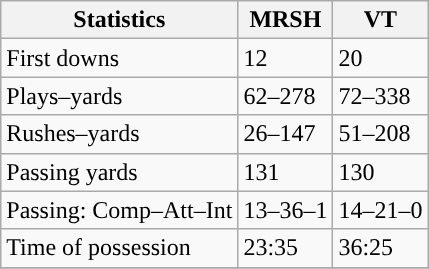<table class="wikitable" style="float: left;">
<tr>
<th>Statistics</th>
<th>MRSH</th>
<th>VT</th>
</tr>
<tr>
<td>First downs</td>
<td>12</td>
<td>20</td>
</tr>
<tr>
<td>Plays–yards</td>
<td>62–278</td>
<td>72–338</td>
</tr>
<tr>
<td>Rushes–yards</td>
<td>26–147</td>
<td>51–208</td>
</tr>
<tr>
<td>Passing yards</td>
<td>131</td>
<td>130</td>
</tr>
<tr>
<td>Passing: Comp–Att–Int</td>
<td>13–36–1</td>
<td>14–21–0</td>
</tr>
<tr>
<td>Time of possession</td>
<td>23:35</td>
<td>36:25</td>
</tr>
<tr>
</tr>
</table>
